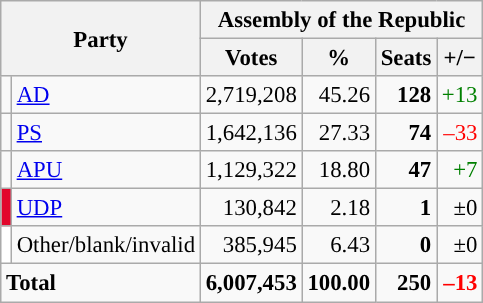<table class="wikitable" style="text-align:right; font-size:95%;">
<tr>
<th colspan="2" rowspan="2">Party</th>
<th colspan="4">Assembly of the Republic</th>
</tr>
<tr>
<th>Votes</th>
<th>%</th>
<th>Seats</th>
<th>+/−</th>
</tr>
<tr>
<td style="background:"></td>
<td align="left"><a href='#'>AD</a></td>
<td>2,719,208</td>
<td>45.26</td>
<td><strong>128</strong></td>
<td style="color:green;">+13</td>
</tr>
<tr>
<td style="background:"></td>
<td align="left"><a href='#'>PS</a></td>
<td>1,642,136</td>
<td>27.33</td>
<td><strong>74</strong></td>
<td style="color:red;">–33</td>
</tr>
<tr>
<td style="background:"></td>
<td align="left"><a href='#'>APU</a></td>
<td>1,129,322</td>
<td>18.80</td>
<td><strong>47</strong></td>
<td style="color:green;">+7</td>
</tr>
<tr>
<td style="background:#E2062C;"></td>
<td align=left><a href='#'>UDP</a></td>
<td>130,842</td>
<td>2.18</td>
<td><strong>1</strong></td>
<td>±0</td>
</tr>
<tr>
<td style="background:white;"></td>
<td align="left">Other/blank/invalid</td>
<td>385,945</td>
<td>6.43</td>
<td><strong>0</strong></td>
<td>±0</td>
</tr>
<tr style="font-weight:bold">
<td colspan="2" align="left">Total</td>
<td>6,007,453</td>
<td>100.00</td>
<td>250</td>
<td style="color:red;">–13</td>
</tr>
</table>
